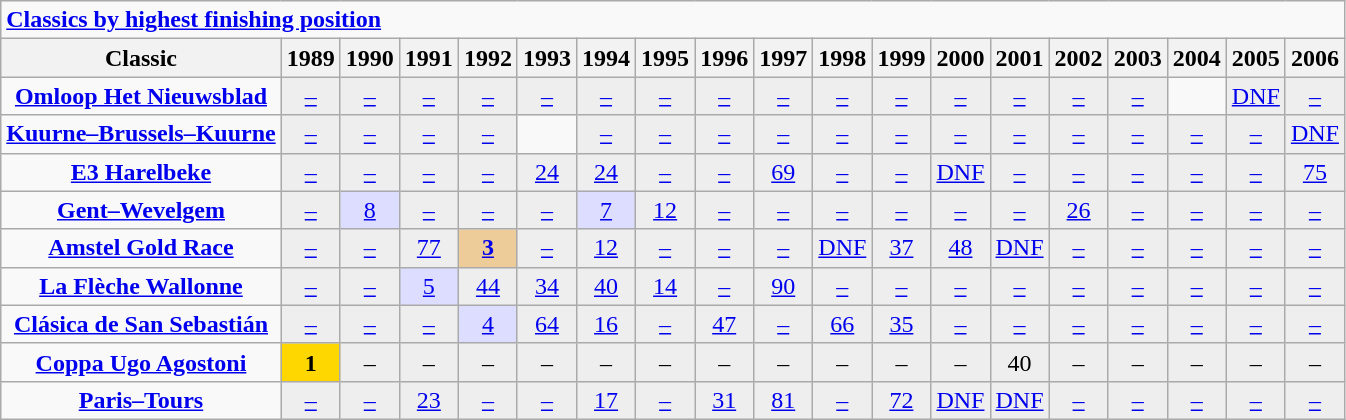<table class="wikitable plainrowheaders">
<tr>
<td colspan=26><strong><a href='#'>Classics by highest finishing position</a></strong></td>
</tr>
<tr>
<th>Classic</th>
<th>1989</th>
<th>1990</th>
<th>1991</th>
<th>1992</th>
<th>1993</th>
<th>1994</th>
<th>1995</th>
<th>1996</th>
<th>1997</th>
<th>1998</th>
<th>1999</th>
<th>2000</th>
<th>2001</th>
<th>2002</th>
<th>2003</th>
<th>2004</th>
<th>2005</th>
<th>2006</th>
</tr>
<tr align="center">
<td><strong><a href='#'>Omloop Het Nieuwsblad</a></strong></td>
<td style="background:#eee;"><a href='#'>–</a></td>
<td style="background:#eee;"><a href='#'>–</a></td>
<td style="background:#eee;"><a href='#'>–</a></td>
<td style="background:#eee;"><a href='#'>–</a></td>
<td style="background:#eee;"><a href='#'>–</a></td>
<td style="background:#eee;"><a href='#'>–</a></td>
<td style="background:#eee;"><a href='#'>–</a></td>
<td style="background:#eee;"><a href='#'>–</a></td>
<td style="background:#eee;"><a href='#'>–</a></td>
<td style="background:#eee;"><a href='#'>–</a></td>
<td style="background:#eee;"><a href='#'>–</a></td>
<td style="background:#eee;"><a href='#'>–</a></td>
<td style="background:#eee;"><a href='#'>–</a></td>
<td style="background:#eee;"><a href='#'>–</a></td>
<td style="background:#eee;"><a href='#'>–</a></td>
<td></td>
<td style="background:#eee;"><a href='#'>DNF</a></td>
<td style="background:#eee;"><a href='#'>–</a></td>
</tr>
<tr align="center">
<td><strong><a href='#'>Kuurne–Brussels–Kuurne</a></strong></td>
<td style="background:#eee;"><a href='#'>–</a></td>
<td style="background:#eee;"><a href='#'>–</a></td>
<td style="background:#eee;"><a href='#'>–</a></td>
<td style="background:#eee;"><a href='#'>–</a></td>
<td></td>
<td style="background:#eee;"><a href='#'>–</a></td>
<td style="background:#eee;"><a href='#'>–</a></td>
<td style="background:#eee;"><a href='#'>–</a></td>
<td style="background:#eee;"><a href='#'>–</a></td>
<td style="background:#eee;"><a href='#'>–</a></td>
<td style="background:#eee;"><a href='#'>–</a></td>
<td style="background:#eee;"><a href='#'>–</a></td>
<td style="background:#eee;"><a href='#'>–</a></td>
<td style="background:#eee;"><a href='#'>–</a></td>
<td style="background:#eee;"><a href='#'>–</a></td>
<td style="background:#eee;"><a href='#'>–</a></td>
<td style="background:#eee;"><a href='#'>–</a></td>
<td style="background:#eee;"><a href='#'>DNF</a></td>
</tr>
<tr align="center">
<td><strong><a href='#'>E3 Harelbeke</a></strong></td>
<td style="background:#eee;"><a href='#'>–</a></td>
<td style="background:#eee;"><a href='#'>–</a></td>
<td style="background:#eee;"><a href='#'>–</a></td>
<td style="background:#eee;"><a href='#'>–</a></td>
<td style="background:#eee;"><a href='#'>24</a></td>
<td style="background:#eee;"><a href='#'>24</a></td>
<td style="background:#eee;"><a href='#'>–</a></td>
<td style="background:#eee;"><a href='#'>–</a></td>
<td style="background:#eee;"><a href='#'>69</a></td>
<td style="background:#eee;"><a href='#'>–</a></td>
<td style="background:#eee;"><a href='#'>–</a></td>
<td style="background:#eee;"><a href='#'>DNF</a></td>
<td style="background:#eee;"><a href='#'>–</a></td>
<td style="background:#eee;"><a href='#'>–</a></td>
<td style="background:#eee;"><a href='#'>–</a></td>
<td style="background:#eee;"><a href='#'>–</a></td>
<td style="background:#eee;"><a href='#'>–</a></td>
<td style="background:#eee;"><a href='#'>75</a></td>
</tr>
<tr align="center">
<td><strong><a href='#'>Gent–Wevelgem</a></strong></td>
<td style="background:#eee;"><a href='#'>–</a></td>
<td style="background:#ddf;"><a href='#'>8</a></td>
<td style="background:#eee;"><a href='#'>–</a></td>
<td style="background:#eee;"><a href='#'>–</a></td>
<td style="background:#eee;"><a href='#'>–</a></td>
<td style="background:#ddf;"><a href='#'>7</a></td>
<td style="background:#eee;"><a href='#'>12</a></td>
<td style="background:#eee;"><a href='#'>–</a></td>
<td style="background:#eee;"><a href='#'>–</a></td>
<td style="background:#eee;"><a href='#'>–</a></td>
<td style="background:#eee;"><a href='#'>–</a></td>
<td style="background:#eee;"><a href='#'>–</a></td>
<td style="background:#eee;"><a href='#'>–</a></td>
<td style="background:#eee;"><a href='#'>26</a></td>
<td style="background:#eee;"><a href='#'>–</a></td>
<td style="background:#eee;"><a href='#'>–</a></td>
<td style="background:#eee;"><a href='#'>–</a></td>
<td style="background:#eee;"><a href='#'>–</a></td>
</tr>
<tr align="center">
<td><strong><a href='#'>Amstel Gold Race</a></strong></td>
<td style="background:#eee;"><a href='#'>–</a></td>
<td style="background:#eee;"><a href='#'>–</a></td>
<td style="background:#eee;"><a href='#'>77</a></td>
<td style="background:#ec9;"><a href='#'><strong>3</strong></a></td>
<td style="background:#eee;"><a href='#'>–</a></td>
<td style="background:#eee;"><a href='#'>12</a></td>
<td style="background:#eee;"><a href='#'>–</a></td>
<td style="background:#eee;"><a href='#'>–</a></td>
<td style="background:#eee;"><a href='#'>–</a></td>
<td style="background:#eee;"><a href='#'>DNF</a></td>
<td style="background:#eee;"><a href='#'>37</a></td>
<td style="background:#eee;"><a href='#'>48</a></td>
<td style="background:#eee;"><a href='#'>DNF</a></td>
<td style="background:#eee;"><a href='#'>–</a></td>
<td style="background:#eee;"><a href='#'>–</a></td>
<td style="background:#eee;"><a href='#'>–</a></td>
<td style="background:#eee;"><a href='#'>–</a></td>
<td style="background:#eee;"><a href='#'>–</a></td>
</tr>
<tr align="center">
<td><strong><a href='#'>La Flèche Wallonne</a></strong></td>
<td style="background:#eee;"><a href='#'>–</a></td>
<td style="background:#eee;"><a href='#'>–</a></td>
<td style="background:#ddf;"><a href='#'>5</a></td>
<td style="background:#eee;"><a href='#'>44</a></td>
<td style="background:#eee;"><a href='#'>34</a></td>
<td style="background:#eee;"><a href='#'>40</a></td>
<td style="background:#eee;"><a href='#'>14</a></td>
<td style="background:#eee;"><a href='#'>–</a></td>
<td style="background:#eee;"><a href='#'>90</a></td>
<td style="background:#eee;"><a href='#'>–</a></td>
<td style="background:#eee;"><a href='#'>–</a></td>
<td style="background:#eee;"><a href='#'>–</a></td>
<td style="background:#eee;"><a href='#'>–</a></td>
<td style="background:#eee;"><a href='#'>–</a></td>
<td style="background:#eee;"><a href='#'>–</a></td>
<td style="background:#eee;"><a href='#'>–</a></td>
<td style="background:#eee;"><a href='#'>–</a></td>
<td style="background:#eee;"><a href='#'>–</a></td>
</tr>
<tr align="center">
<td><strong><a href='#'>Clásica de San Sebastián</a></strong></td>
<td style="background:#eee;"><a href='#'>–</a></td>
<td style="background:#eee;"><a href='#'>–</a></td>
<td style="background:#eee;"><a href='#'>–</a></td>
<td style="background:#ddf;"><a href='#'>4</a></td>
<td style="background:#eee;"><a href='#'>64</a></td>
<td style="background:#eee;"><a href='#'>16</a></td>
<td style="background:#eee;"><a href='#'>–</a></td>
<td style="background:#eee;"><a href='#'>47</a></td>
<td style="background:#eee;"><a href='#'>–</a></td>
<td style="background:#eee;"><a href='#'>66</a></td>
<td style="background:#eee;"><a href='#'>35</a></td>
<td style="background:#eee;"><a href='#'>–</a></td>
<td style="background:#eee;"><a href='#'>–</a></td>
<td style="background:#eee;"><a href='#'>–</a></td>
<td style="background:#eee;"><a href='#'>–</a></td>
<td style="background:#eee;"><a href='#'>–</a></td>
<td style="background:#eee;"><a href='#'>–</a></td>
<td style="background:#eee;"><a href='#'>–</a></td>
</tr>
<tr align="center">
<td><strong><a href='#'>Coppa Ugo Agostoni</a></strong></td>
<td style="background:gold;"><strong>1</strong></td>
<td style="background:#eee;">–</td>
<td style="background:#eee;">–</td>
<td style="background:#eee;">–</td>
<td style="background:#eee;">–</td>
<td style="background:#eee;">–</td>
<td style="background:#eee;">–</td>
<td style="background:#eee;">–</td>
<td style="background:#eee;">–</td>
<td style="background:#eee;">–</td>
<td style="background:#eee;">–</td>
<td style="background:#eee;">–</td>
<td style="background:#eee;">40</td>
<td style="background:#eee;">–</td>
<td style="background:#eee;">–</td>
<td style="background:#eee;">–</td>
<td style="background:#eee;">–</td>
<td style="background:#eee;">–</td>
</tr>
<tr align="center">
<td><strong><a href='#'>Paris–Tours</a></strong></td>
<td style="background:#eee;"><a href='#'>–</a></td>
<td style="background:#eee;"><a href='#'>–</a></td>
<td style="background:#eee;"><a href='#'>23</a></td>
<td style="background:#eee;"><a href='#'>–</a></td>
<td style="background:#eee;"><a href='#'>–</a></td>
<td style="background:#eee;"><a href='#'>17</a></td>
<td style="background:#eee;"><a href='#'>–</a></td>
<td style="background:#eee;"><a href='#'>31</a></td>
<td style="background:#eee;"><a href='#'>81</a></td>
<td style="background:#eee;"><a href='#'>–</a></td>
<td style="background:#eee;"><a href='#'>72</a></td>
<td style="background:#eee;"><a href='#'>DNF</a></td>
<td style="background:#eee;"><a href='#'>DNF</a></td>
<td style="background:#eee;"><a href='#'>–</a></td>
<td style="background:#eee;"><a href='#'>–</a></td>
<td style="background:#eee;"><a href='#'>–</a></td>
<td style="background:#eee;"><a href='#'>–</a></td>
<td style="background:#eee;"><a href='#'>–</a></td>
</tr>
</table>
